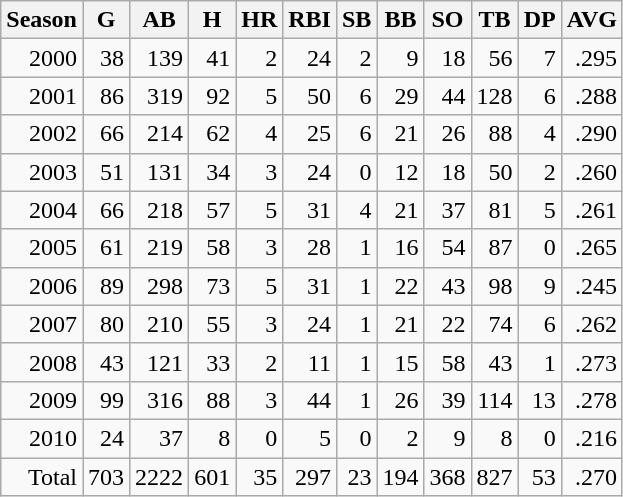<table class="wikitable sortable" | style="margin: 0px" |>
<tr>
<th>Season</th>
<th>G</th>
<th>AB</th>
<th>H</th>
<th>HR</th>
<th>RBI</th>
<th>SB</th>
<th>BB</th>
<th>SO</th>
<th>TB</th>
<th>DP</th>
<th>AVG</th>
</tr>
<tr align="right">
<td>2000</td>
<td>38</td>
<td>139</td>
<td>41</td>
<td>2</td>
<td>24</td>
<td>2</td>
<td>9</td>
<td>18</td>
<td>56</td>
<td>7</td>
<td>.295</td>
</tr>
<tr align="right">
<td>2001</td>
<td>86</td>
<td>319</td>
<td>92</td>
<td>5</td>
<td>50</td>
<td>6</td>
<td>29</td>
<td>44</td>
<td>128</td>
<td>6</td>
<td>.288</td>
</tr>
<tr align="right">
<td>2002</td>
<td>66</td>
<td>214</td>
<td>62</td>
<td>4</td>
<td>25</td>
<td>6</td>
<td>21</td>
<td>26</td>
<td>88</td>
<td>4</td>
<td>.290</td>
</tr>
<tr align="right">
<td>2003</td>
<td>51</td>
<td>131</td>
<td>34</td>
<td>3</td>
<td>24</td>
<td>0</td>
<td>12</td>
<td>18</td>
<td>50</td>
<td>2</td>
<td>.260</td>
</tr>
<tr align="right">
<td>2004</td>
<td>66</td>
<td>218</td>
<td>57</td>
<td>5</td>
<td>31</td>
<td>4</td>
<td>21</td>
<td>37</td>
<td>81</td>
<td>5</td>
<td>.261</td>
</tr>
<tr align="right">
<td>2005</td>
<td>61</td>
<td>219</td>
<td>58</td>
<td>3</td>
<td>28</td>
<td>1</td>
<td>16</td>
<td>54</td>
<td>87</td>
<td>0</td>
<td>.265</td>
</tr>
<tr align="right">
<td>2006</td>
<td>89</td>
<td>298</td>
<td>73</td>
<td>5</td>
<td>31</td>
<td>1</td>
<td>22</td>
<td>43</td>
<td>98</td>
<td>9</td>
<td>.245</td>
</tr>
<tr align="right">
<td>2007</td>
<td>80</td>
<td>210</td>
<td>55</td>
<td>3</td>
<td>24</td>
<td>1</td>
<td>21</td>
<td>22</td>
<td>74</td>
<td>6</td>
<td>.262</td>
</tr>
<tr align="right">
<td>2008</td>
<td>43</td>
<td>121</td>
<td>33</td>
<td>2</td>
<td>11</td>
<td>1</td>
<td>15</td>
<td>58</td>
<td>43</td>
<td>1</td>
<td>.273</td>
</tr>
<tr align="right">
<td>2009</td>
<td>99</td>
<td>316</td>
<td>88</td>
<td>3</td>
<td>44</td>
<td>1</td>
<td>26</td>
<td>39</td>
<td>114</td>
<td>13</td>
<td>.278</td>
</tr>
<tr align="right">
<td>2010</td>
<td>24</td>
<td>37</td>
<td>8</td>
<td>0</td>
<td>5</td>
<td>0</td>
<td>2</td>
<td>9</td>
<td>8</td>
<td>0</td>
<td>.216</td>
</tr>
<tr align="right">
<td>Total</td>
<td>703</td>
<td>2222</td>
<td>601</td>
<td>35</td>
<td>297</td>
<td>23</td>
<td>194</td>
<td>368</td>
<td>827</td>
<td>53</td>
<td>.270</td>
</tr>
</table>
